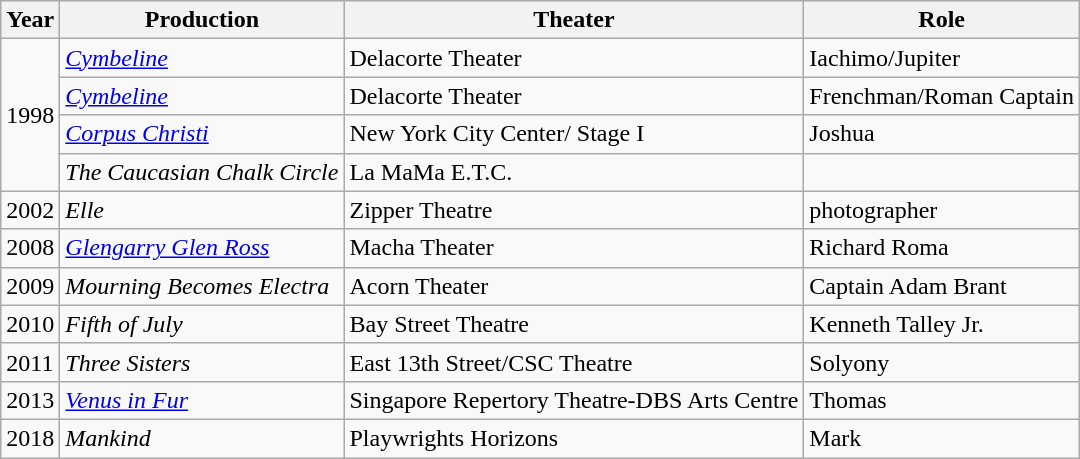<table class="wikitable sortable">
<tr>
<th>Year</th>
<th><strong>Production</strong></th>
<th><strong>Theater</strong></th>
<th>Role</th>
</tr>
<tr>
<td rowspan="4">1998</td>
<td><em><a href='#'>Cymbeline</a></em></td>
<td>Delacorte Theater</td>
<td>Iachimo/Jupiter</td>
</tr>
<tr>
<td><em><a href='#'>Cymbeline</a></em></td>
<td>Delacorte Theater</td>
<td>Frenchman/Roman Captain</td>
</tr>
<tr>
<td><em><a href='#'>Corpus Christi</a></em></td>
<td>New York City Center/ Stage I</td>
<td>Joshua</td>
</tr>
<tr>
<td><em>The Caucasian Chalk Circle</em></td>
<td>La MaMa E.T.C.</td>
<td></td>
</tr>
<tr>
<td>2002</td>
<td><em>Elle</em></td>
<td>Zipper Theatre</td>
<td>photographer</td>
</tr>
<tr>
<td>2008</td>
<td><em><a href='#'>Glengarry Glen Ross</a></em></td>
<td>Macha Theater</td>
<td>Richard Roma</td>
</tr>
<tr>
<td>2009</td>
<td><em>Mourning Becomes Electra</em></td>
<td>Acorn Theater</td>
<td>Captain Adam Brant</td>
</tr>
<tr>
<td>2010</td>
<td><em>Fifth of July</em></td>
<td>Bay Street Theatre</td>
<td>Kenneth Talley Jr.</td>
</tr>
<tr>
<td>2011</td>
<td><em>Three Sisters</em></td>
<td>East 13th Street/CSC Theatre</td>
<td>Solyony</td>
</tr>
<tr>
<td>2013</td>
<td><em><a href='#'>Venus in Fur</a></em></td>
<td>Singapore Repertory Theatre-DBS Arts Centre</td>
<td>Thomas</td>
</tr>
<tr>
<td>2018</td>
<td><em>Mankind</em></td>
<td>Playwrights Horizons</td>
<td>Mark</td>
</tr>
</table>
